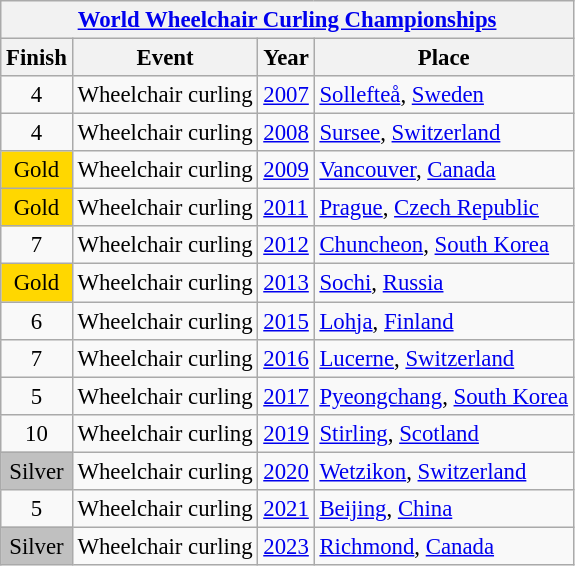<table class="wikitable" style="font-size: 95%;">
<tr>
<th colspan=4> <a href='#'>World Wheelchair Curling Championships</a></th>
</tr>
<tr>
<th>Finish</th>
<th>Event</th>
<th>Year</th>
<th>Place</th>
</tr>
<tr>
<td align="center">4</td>
<td>Wheelchair curling</td>
<td><a href='#'>2007</a></td>
<td> <a href='#'>Sollefteå</a>, <a href='#'>Sweden</a></td>
</tr>
<tr>
<td align="center">4</td>
<td>Wheelchair curling</td>
<td><a href='#'>2008</a></td>
<td> <a href='#'>Sursee</a>, <a href='#'>Switzerland</a></td>
</tr>
<tr>
<td bgcolor="gold" align="center">Gold</td>
<td>Wheelchair curling</td>
<td><a href='#'>2009</a></td>
<td> <a href='#'>Vancouver</a>, <a href='#'>Canada</a></td>
</tr>
<tr>
<td bgcolor="gold" align="center">Gold</td>
<td>Wheelchair curling</td>
<td><a href='#'>2011</a></td>
<td> <a href='#'>Prague</a>, <a href='#'>Czech Republic</a></td>
</tr>
<tr>
<td align="center">7</td>
<td>Wheelchair curling</td>
<td><a href='#'>2012</a></td>
<td> <a href='#'>Chuncheon</a>, <a href='#'>South Korea</a></td>
</tr>
<tr>
<td bgcolor="gold" align="center">Gold</td>
<td>Wheelchair curling</td>
<td><a href='#'>2013</a></td>
<td> <a href='#'>Sochi</a>, <a href='#'>Russia</a></td>
</tr>
<tr>
<td align="center">6</td>
<td>Wheelchair curling</td>
<td><a href='#'>2015</a></td>
<td> <a href='#'>Lohja</a>, <a href='#'>Finland</a></td>
</tr>
<tr>
<td align="center">7</td>
<td>Wheelchair curling</td>
<td><a href='#'>2016</a></td>
<td> <a href='#'>Lucerne</a>, <a href='#'>Switzerland</a></td>
</tr>
<tr>
<td align="center">5</td>
<td>Wheelchair curling</td>
<td><a href='#'>2017</a></td>
<td> <a href='#'>Pyeongchang</a>, <a href='#'>South Korea</a></td>
</tr>
<tr>
<td align="center">10</td>
<td>Wheelchair curling</td>
<td><a href='#'>2019</a></td>
<td> <a href='#'>Stirling</a>, <a href='#'>Scotland</a></td>
</tr>
<tr>
<td bgcolor="silver" align="center">Silver</td>
<td>Wheelchair curling</td>
<td><a href='#'>2020</a></td>
<td> <a href='#'>Wetzikon</a>, <a href='#'>Switzerland</a></td>
</tr>
<tr>
<td align="center">5</td>
<td>Wheelchair curling</td>
<td><a href='#'>2021</a></td>
<td> <a href='#'>Beijing</a>, <a href='#'>China</a></td>
</tr>
<tr>
<td bgcolor="silver" align="center">Silver</td>
<td>Wheelchair curling</td>
<td><a href='#'>2023</a></td>
<td> <a href='#'>Richmond</a>, <a href='#'>Canada</a></td>
</tr>
</table>
